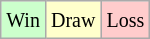<table class="wikitable">
<tr>
<td style="background-color: #CCFFCC;"><small>Win</small></td>
<td style="background-color: #FFFFCC;"><small>Draw</small></td>
<td style="background-color: #FFCCCC;"><small>Loss</small></td>
</tr>
</table>
